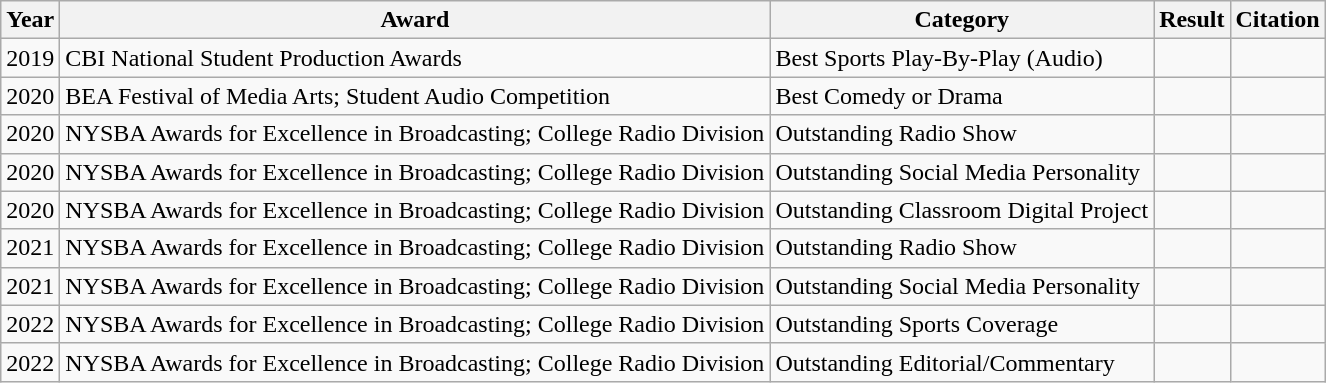<table class="wikitable">
<tr>
<th>Year</th>
<th>Award</th>
<th>Category</th>
<th>Result</th>
<th>Citation</th>
</tr>
<tr>
<td>2019</td>
<td>CBI National Student Production Awards</td>
<td>Best Sports Play-By-Play (Audio)</td>
<td></td>
<td></td>
</tr>
<tr>
<td>2020</td>
<td>BEA Festival of Media Arts; Student Audio Competition</td>
<td>Best Comedy or Drama</td>
<td></td>
<td></td>
</tr>
<tr>
<td>2020</td>
<td>NYSBA Awards for Excellence in Broadcasting; College Radio Division</td>
<td>Outstanding Radio Show</td>
<td></td>
<td></td>
</tr>
<tr>
<td>2020</td>
<td>NYSBA Awards for Excellence in Broadcasting; College Radio Division</td>
<td>Outstanding Social Media Personality</td>
<td></td>
<td></td>
</tr>
<tr>
<td>2020</td>
<td>NYSBA Awards for Excellence in Broadcasting; College Radio Division</td>
<td>Outstanding Classroom Digital Project</td>
<td></td>
<td></td>
</tr>
<tr>
<td>2021</td>
<td>NYSBA Awards for Excellence in Broadcasting; College Radio Division</td>
<td>Outstanding Radio Show</td>
<td></td>
<td></td>
</tr>
<tr>
<td>2021</td>
<td>NYSBA Awards for Excellence in Broadcasting; College Radio Division</td>
<td>Outstanding Social Media Personality</td>
<td></td>
<td></td>
</tr>
<tr>
<td>2022</td>
<td>NYSBA Awards for Excellence in Broadcasting; College Radio Division</td>
<td>Outstanding Sports Coverage</td>
<td></td>
<td></td>
</tr>
<tr>
<td>2022</td>
<td>NYSBA Awards for Excellence in Broadcasting; College Radio Division</td>
<td>Outstanding Editorial/Commentary</td>
<td></td>
<td></td>
</tr>
</table>
